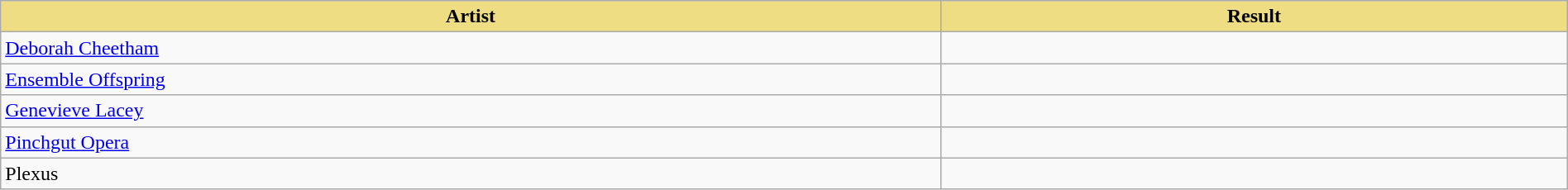<table class="wikitable" width=100%>
<tr>
<th style="width:15%;background:#EEDD82;">Artist</th>
<th style="width:10%;background:#EEDD82;">Result</th>
</tr>
<tr>
<td><a href='#'>Deborah Cheetham</a></td>
<td></td>
</tr>
<tr>
<td><a href='#'>Ensemble Offspring</a></td>
<td></td>
</tr>
<tr>
<td><a href='#'>Genevieve Lacey</a></td>
<td></td>
</tr>
<tr>
<td><a href='#'>Pinchgut Opera</a></td>
<td></td>
</tr>
<tr>
<td>Plexus</td>
<td></td>
</tr>
</table>
